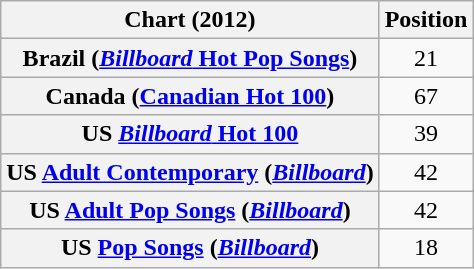<table class="wikitable plainrowheaders sortable" style="text-align:center">
<tr>
<th scope="col">Chart (2012)</th>
<th scope="col">Position</th>
</tr>
<tr>
<th scope="row">Brazil (<a href='#'><em>Billboard</em> Hot Pop Songs</a>)</th>
<td style="text-align:center;">21</td>
</tr>
<tr>
<th scope="row">Canada (<a href='#'>Canadian Hot 100</a>)</th>
<td style="text-align:center;">67</td>
</tr>
<tr>
<th scope="row">US <a href='#'><em>Billboard</em> Hot 100</a></th>
<td style="text-align:center;">39</td>
</tr>
<tr>
<th scope="row">US <a href='#'>Adult Contemporary</a> (<em><a href='#'>Billboard</a></em>)</th>
<td style="text-align:center;">42</td>
</tr>
<tr>
<th scope="row">US <a href='#'>Adult Pop Songs</a> (<em><a href='#'>Billboard</a></em>)</th>
<td style="text-align:center;">42</td>
</tr>
<tr>
<th scope="row">US <a href='#'>Pop Songs</a> (<em><a href='#'>Billboard</a></em>)</th>
<td style="text-align:center;">18</td>
</tr>
</table>
